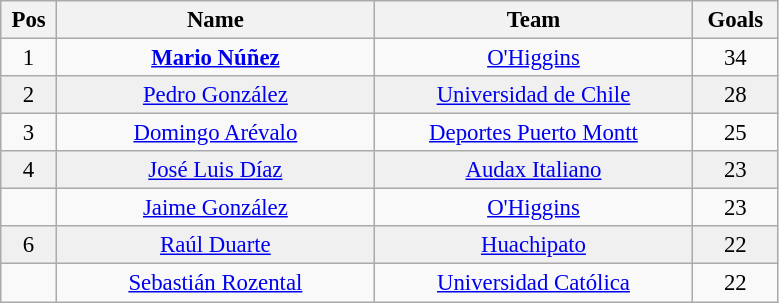<table class="wikitable" style="font-size:95%; text-align:center;">
<tr>
<th width="30">Pos</th>
<th width="205">Name</th>
<th width="205">Team</th>
<th width="50">Goals</th>
</tr>
<tr>
<td>1</td>
<td> <strong><a href='#'>Mario Núñez</a></strong></td>
<td><a href='#'>O'Higgins</a></td>
<td>34</td>
</tr>
<tr bgcolor="#F0F0F0">
<td>2</td>
<td> <a href='#'>Pedro González</a></td>
<td><a href='#'>Universidad de Chile</a></td>
<td>28</td>
</tr>
<tr>
<td>3</td>
<td> <a href='#'>Domingo Arévalo</a></td>
<td><a href='#'>Deportes Puerto Montt</a></td>
<td>25</td>
</tr>
<tr bgcolor="#F0F0F0">
<td>4</td>
<td> <a href='#'>José Luis Díaz</a></td>
<td><a href='#'>Audax Italiano</a></td>
<td>23</td>
</tr>
<tr>
<td></td>
<td> <a href='#'>Jaime González</a></td>
<td><a href='#'>O'Higgins</a></td>
<td>23</td>
</tr>
<tr bgcolor="#F0F0F0">
<td>6</td>
<td> <a href='#'>Raúl Duarte</a></td>
<td><a href='#'>Huachipato</a></td>
<td>22</td>
</tr>
<tr>
<td></td>
<td> <a href='#'>Sebastián Rozental</a></td>
<td><a href='#'>Universidad Católica</a></td>
<td>22</td>
</tr>
</table>
